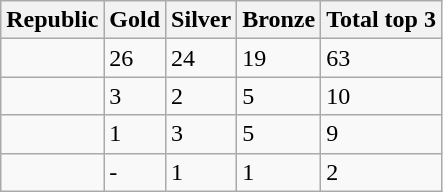<table class="wikitable sortable">
<tr>
<th><strong>Republic</strong></th>
<th><strong>Gold</strong></th>
<th><strong>Silver</strong></th>
<th><strong>Bronze</strong></th>
<th><strong>Total top 3</strong></th>
</tr>
<tr>
<td></td>
<td>26</td>
<td>24</td>
<td>19</td>
<td>63</td>
</tr>
<tr>
<td></td>
<td>3</td>
<td>2</td>
<td>5</td>
<td>10</td>
</tr>
<tr>
<td></td>
<td>1</td>
<td>3</td>
<td>5</td>
<td>9</td>
</tr>
<tr>
<td></td>
<td>-</td>
<td>1</td>
<td>1</td>
<td>2</td>
</tr>
</table>
